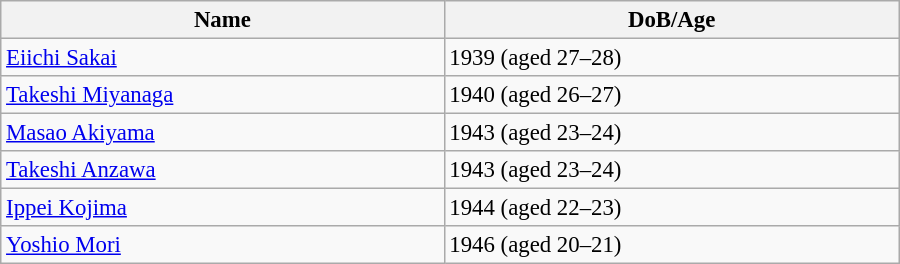<table class="wikitable" style="width:600px; font-size:95%;">
<tr>
<th align="left">Name</th>
<th align="left">DoB/Age</th>
</tr>
<tr>
<td align="left"><a href='#'>Eiichi Sakai</a></td>
<td align="left">1939 (aged 27–28)</td>
</tr>
<tr>
<td align="left"><a href='#'>Takeshi Miyanaga</a></td>
<td align="left">1940 (aged 26–27)</td>
</tr>
<tr>
<td align="left"><a href='#'>Masao Akiyama</a></td>
<td align="left">1943 (aged 23–24)</td>
</tr>
<tr>
<td align="left"><a href='#'>Takeshi Anzawa</a></td>
<td align="left">1943 (aged 23–24)</td>
</tr>
<tr>
<td align="left"><a href='#'>Ippei Kojima</a></td>
<td align="left">1944 (aged 22–23)</td>
</tr>
<tr>
<td align="left"><a href='#'>Yoshio Mori</a></td>
<td align="left">1946 (aged 20–21)</td>
</tr>
</table>
